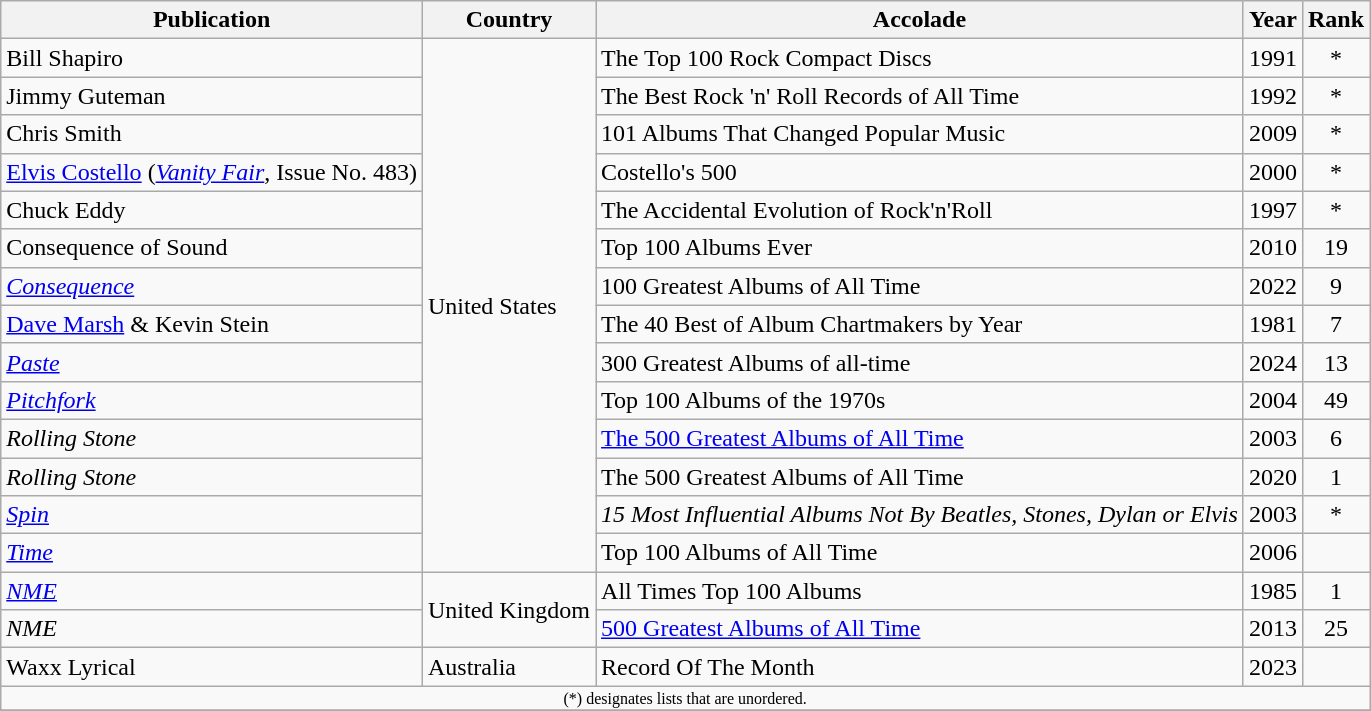<table class="wikitable">
<tr>
<th scope="col">Publication</th>
<th scope="col">Country</th>
<th scope="col">Accolade</th>
<th scope="col">Year</th>
<th scope="col">Rank</th>
</tr>
<tr>
<td>Bill Shapiro</td>
<td rowspan=14>United States</td>
<td>The Top 100 Rock Compact Discs</td>
<td>1991</td>
<td align="center">*</td>
</tr>
<tr>
<td>Jimmy Guteman</td>
<td>The Best Rock 'n' Roll Records of All Time</td>
<td>1992</td>
<td align="center">*</td>
</tr>
<tr>
<td>Chris Smith</td>
<td>101 Albums That Changed Popular Music</td>
<td>2009</td>
<td align="center">*</td>
</tr>
<tr>
<td><a href='#'>Elvis Costello</a> (<em><a href='#'>Vanity Fair</a></em>, Issue No. 483)</td>
<td>Costello's 500</td>
<td>2000</td>
<td align="center">*</td>
</tr>
<tr>
<td>Chuck Eddy</td>
<td>The Accidental Evolution of Rock'n'Roll</td>
<td>1997</td>
<td align="center">*</td>
</tr>
<tr>
<td>Consequence of Sound</td>
<td>Top 100 Albums Ever</td>
<td>2010</td>
<td align="center">19</td>
</tr>
<tr>
<td><em><a href='#'>Consequence</a></em></td>
<td>100 Greatest Albums of All Time</td>
<td>2022</td>
<td align="center">9</td>
</tr>
<tr>
<td><a href='#'>Dave Marsh</a> & Kevin Stein</td>
<td>The 40 Best of Album Chartmakers by Year</td>
<td>1981</td>
<td align="center">7</td>
</tr>
<tr>
<td><em><a href='#'>Paste</a></em></td>
<td>300 Greatest Albums of all-time</td>
<td>2024</td>
<td align="center">13</td>
</tr>
<tr>
<td><em><a href='#'>Pitchfork</a></em></td>
<td>Top 100 Albums of the 1970s</td>
<td>2004</td>
<td align="center">49</td>
</tr>
<tr>
<td><em>Rolling Stone</em></td>
<td><a href='#'>The 500 Greatest Albums of All Time</a></td>
<td>2003</td>
<td align="center">6</td>
</tr>
<tr>
<td><em>Rolling Stone</em></td>
<td>The 500 Greatest Albums of All Time</td>
<td>2020</td>
<td align="center">1</td>
</tr>
<tr>
<td><em><a href='#'>Spin</a></em></td>
<td><em>15 Most Influential Albums Not By Beatles, Stones, Dylan or Elvis</em></td>
<td>2003</td>
<td align="center">*</td>
</tr>
<tr>
<td><em><a href='#'>Time</a></em></td>
<td>Top 100 Albums of All Time</td>
<td>2006</td>
<td align="center"></td>
</tr>
<tr>
<td><em><a href='#'>NME</a></em></td>
<td rowspan=2>United Kingdom</td>
<td>All Times Top 100 Albums</td>
<td>1985</td>
<td align="center">1</td>
</tr>
<tr>
<td><em>NME</em></td>
<td><a href='#'>500 Greatest Albums of All Time</a></td>
<td>2013</td>
<td align="center">25</td>
</tr>
<tr>
<td>Waxx Lyrical</td>
<td>Australia</td>
<td>Record Of The Month</td>
<td>2023</td>
<td></td>
</tr>
<tr>
<td align="center" colspan="7" style="font-size: 8pt">(*) designates lists that are unordered.</td>
</tr>
<tr>
</tr>
</table>
